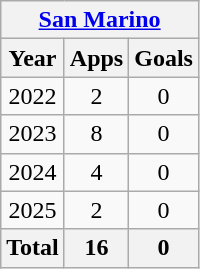<table class="wikitable" style="text-align:center">
<tr>
<th colspan=3><a href='#'>San Marino</a></th>
</tr>
<tr>
<th>Year</th>
<th>Apps</th>
<th>Goals</th>
</tr>
<tr>
<td>2022</td>
<td>2</td>
<td>0</td>
</tr>
<tr>
<td>2023</td>
<td>8</td>
<td>0</td>
</tr>
<tr>
<td>2024</td>
<td>4</td>
<td>0</td>
</tr>
<tr>
<td>2025</td>
<td>2</td>
<td>0</td>
</tr>
<tr>
<th>Total</th>
<th>16</th>
<th>0</th>
</tr>
</table>
